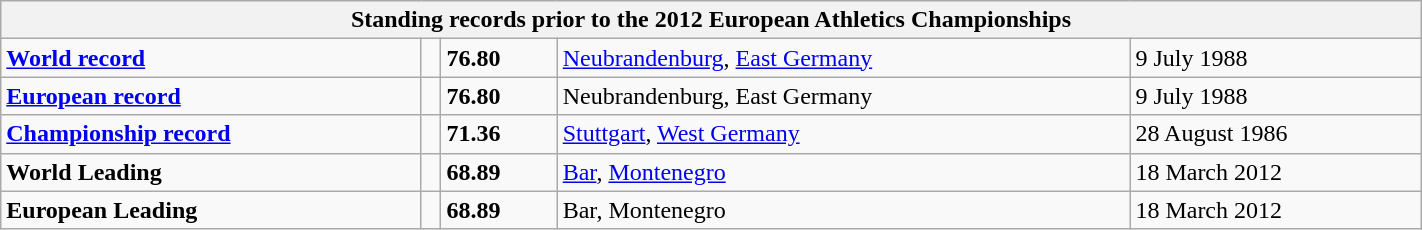<table class="wikitable" width=75%>
<tr>
<th colspan="5">Standing records prior to the 2012 European Athletics Championships</th>
</tr>
<tr>
<td><strong><a href='#'>World record</a></strong></td>
<td></td>
<td><strong>76.80</strong></td>
<td><a href='#'>Neubrandenburg</a>, <a href='#'>East Germany</a></td>
<td>9 July 1988</td>
</tr>
<tr>
<td><strong><a href='#'>European record</a></strong></td>
<td></td>
<td><strong>76.80</strong></td>
<td>Neubrandenburg, East Germany</td>
<td>9 July 1988</td>
</tr>
<tr>
<td><strong><a href='#'>Championship record</a></strong></td>
<td></td>
<td><strong>71.36</strong></td>
<td><a href='#'>Stuttgart</a>, <a href='#'>West Germany</a></td>
<td>28 August 1986</td>
</tr>
<tr>
<td><strong>World Leading</strong></td>
<td></td>
<td><strong>68.89</strong></td>
<td><a href='#'>Bar</a>, <a href='#'>Montenegro</a></td>
<td>18 March 2012</td>
</tr>
<tr>
<td><strong>European Leading</strong></td>
<td></td>
<td><strong>68.89</strong></td>
<td>Bar, Montenegro</td>
<td>18 March 2012</td>
</tr>
</table>
